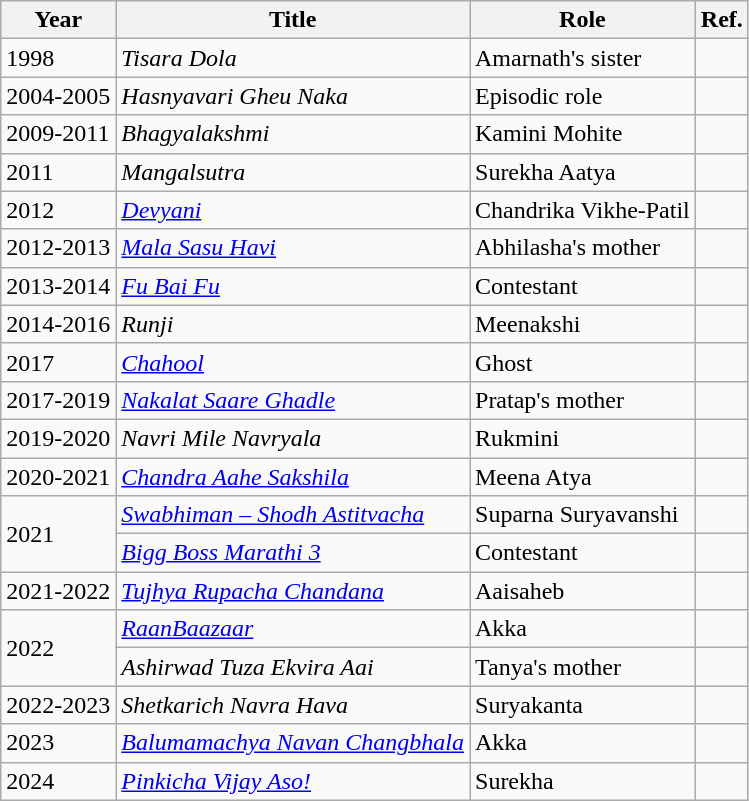<table class="wikitable">
<tr>
<th>Year</th>
<th>Title</th>
<th>Role</th>
<th>Ref.</th>
</tr>
<tr>
<td>1998</td>
<td><em>Tisara Dola</em></td>
<td>Amarnath's sister</td>
<td></td>
</tr>
<tr>
<td>2004-2005</td>
<td><em>Hasnyavari Gheu Naka</em></td>
<td>Episodic role</td>
<td></td>
</tr>
<tr>
<td>2009-2011</td>
<td><em>Bhagyalakshmi</em></td>
<td>Kamini Mohite</td>
<td></td>
</tr>
<tr>
<td>2011</td>
<td><em>Mangalsutra</em></td>
<td>Surekha Aatya</td>
<td></td>
</tr>
<tr>
<td>2012</td>
<td><em><a href='#'>Devyani</a></em></td>
<td>Chandrika Vikhe-Patil</td>
<td></td>
</tr>
<tr>
<td>2012-2013</td>
<td><em><a href='#'>Mala Sasu Havi</a></em></td>
<td>Abhilasha's mother</td>
<td></td>
</tr>
<tr>
<td>2013-2014</td>
<td><em><a href='#'>Fu Bai Fu</a></em></td>
<td>Contestant</td>
<td></td>
</tr>
<tr>
<td>2014-2016</td>
<td><em>Runji</em></td>
<td>Meenakshi</td>
<td></td>
</tr>
<tr>
<td>2017</td>
<td><em><a href='#'>Chahool</a></em></td>
<td>Ghost</td>
<td></td>
</tr>
<tr>
<td>2017-2019</td>
<td><em><a href='#'>Nakalat Saare Ghadle</a></em></td>
<td>Pratap's mother</td>
<td></td>
</tr>
<tr>
<td>2019-2020</td>
<td><em>Navri Mile Navryala</em></td>
<td>Rukmini</td>
<td></td>
</tr>
<tr>
<td>2020-2021</td>
<td><em><a href='#'>Chandra Aahe Sakshila</a></em></td>
<td>Meena Atya</td>
<td></td>
</tr>
<tr>
<td rowspan="2">2021</td>
<td><em><a href='#'>Swabhiman – Shodh Astitvacha</a></em></td>
<td>Suparna Suryavanshi</td>
<td></td>
</tr>
<tr>
<td><em><a href='#'>Bigg Boss Marathi 3</a></em></td>
<td>Contestant</td>
<td></td>
</tr>
<tr>
<td>2021-2022</td>
<td><em><a href='#'>Tujhya Rupacha Chandana</a></em></td>
<td>Aaisaheb</td>
<td></td>
</tr>
<tr>
<td rowspan="2">2022</td>
<td><em><a href='#'>RaanBaazaar</a></em></td>
<td>Akka</td>
<td></td>
</tr>
<tr>
<td><em>Ashirwad Tuza Ekvira Aai</em></td>
<td>Tanya's mother</td>
<td></td>
</tr>
<tr>
<td>2022-2023</td>
<td><em>Shetkarich Navra Hava</em></td>
<td>Suryakanta</td>
<td></td>
</tr>
<tr>
<td>2023</td>
<td><em><a href='#'>Balumamachya Navan Changbhala</a></em></td>
<td>Akka</td>
<td></td>
</tr>
<tr>
<td>2024</td>
<td><em><a href='#'>Pinkicha Vijay Aso!</a></em></td>
<td>Surekha</td>
<td></td>
</tr>
</table>
